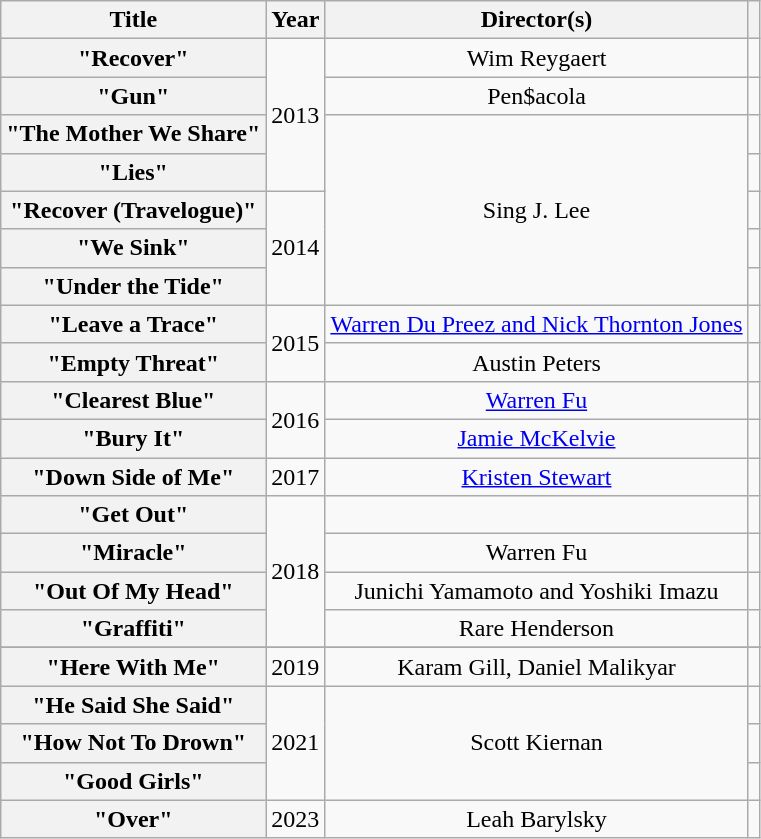<table class="wikitable plainrowheaders" style="text-align:center;">
<tr>
<th scope="col">Title</th>
<th scope="col">Year</th>
<th scope="col">Director(s)</th>
<th scope="col"></th>
</tr>
<tr>
<th scope="row">"Recover"</th>
<td rowspan="4">2013</td>
<td>Wim Reygaert</td>
<td></td>
</tr>
<tr>
<th scope="row">"Gun"</th>
<td>Pen$acola</td>
<td></td>
</tr>
<tr>
<th scope="row">"The Mother We Share"</th>
<td rowspan="5">Sing J. Lee</td>
<td></td>
</tr>
<tr>
<th scope="row">"Lies"</th>
<td></td>
</tr>
<tr>
<th scope="row">"Recover (Travelogue)"</th>
<td rowspan="3">2014</td>
<td></td>
</tr>
<tr>
<th scope="row">"We Sink"</th>
<td></td>
</tr>
<tr>
<th scope="row">"Under the Tide"</th>
<td></td>
</tr>
<tr>
<th scope="row">"Leave a Trace"</th>
<td rowspan="2">2015</td>
<td><a href='#'>Warren Du Preez and Nick Thornton Jones</a></td>
<td></td>
</tr>
<tr>
<th scope="row">"Empty Threat"</th>
<td>Austin Peters</td>
<td></td>
</tr>
<tr>
<th scope="row">"Clearest Blue"</th>
<td rowspan="2">2016</td>
<td><a href='#'>Warren Fu</a></td>
<td></td>
</tr>
<tr>
<th scope="row">"Bury It" <br> </th>
<td><a href='#'>Jamie McKelvie</a></td>
<td></td>
</tr>
<tr>
<th scope="row">"Down Side of Me"</th>
<td>2017</td>
<td><a href='#'>Kristen Stewart</a></td>
<td></td>
</tr>
<tr>
<th scope="row">"Get Out"</th>
<td rowspan="4">2018</td>
<td></td>
<td></td>
</tr>
<tr>
<th scope="row">"Miracle"</th>
<td>Warren Fu</td>
<td></td>
</tr>
<tr>
<th scope="row">"Out Of My Head" <br> </th>
<td>Junichi Yamamoto and Yoshiki Imazu</td>
<td></td>
</tr>
<tr>
<th scope="row">"Graffiti"</th>
<td>Rare Henderson</td>
<td></td>
</tr>
<tr>
</tr>
<tr>
<th scope="row">"Here With Me"<br> </th>
<td rowspan="1">2019</td>
<td>Karam Gill, Daniel Malikyar</td>
<td></td>
</tr>
<tr>
<th scope="row">"He Said She Said"</th>
<td rowspan="3">2021</td>
<td rowspan="3">Scott Kiernan</td>
<td></td>
</tr>
<tr>
<th scope="row">"How Not To Drown" <br> </th>
<td></td>
</tr>
<tr>
<th scope="row">"Good Girls"</th>
<td></td>
</tr>
<tr>
<th scope="row">"Over"</th>
<td rowspan="3">2023</td>
<td rowspan="3">Leah Barylsky</td>
<td></td>
</tr>
</table>
